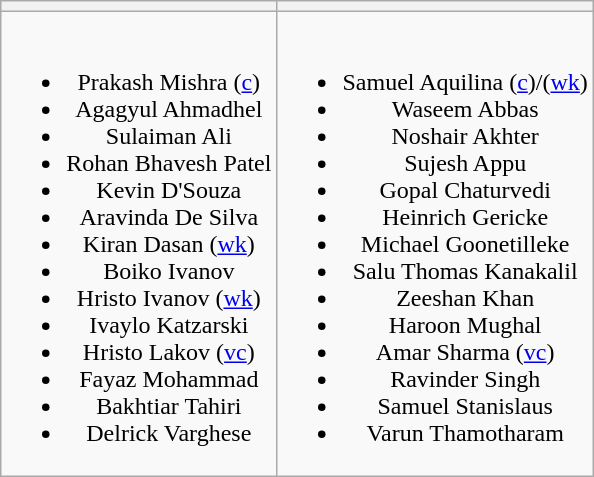<table class="wikitable" style="text-align:center; margin:auto">
<tr>
<th></th>
<th></th>
</tr>
<tr style="vertical-align:top">
<td><br><ul><li>Prakash Mishra (<a href='#'>c</a>)</li><li>Agagyul Ahmadhel</li><li>Sulaiman Ali</li><li>Rohan Bhavesh Patel</li><li>Kevin D'Souza</li><li>Aravinda De Silva</li><li>Kiran Dasan (<a href='#'>wk</a>)</li><li>Boiko Ivanov</li><li>Hristo Ivanov (<a href='#'>wk</a>)</li><li>Ivaylo Katzarski</li><li>Hristo Lakov (<a href='#'>vc</a>)</li><li>Fayaz Mohammad</li><li>Bakhtiar Tahiri</li><li>Delrick Varghese</li></ul></td>
<td><br><ul><li>Samuel Aquilina (<a href='#'>c</a>)/(<a href='#'>wk</a>)</li><li>Waseem Abbas</li><li>Noshair Akhter</li><li>Sujesh Appu</li><li>Gopal Chaturvedi</li><li>Heinrich Gericke</li><li>Michael Goonetilleke</li><li>Salu Thomas Kanakalil</li><li>Zeeshan Khan</li><li>Haroon Mughal</li><li>Amar Sharma (<a href='#'>vc</a>)</li><li>Ravinder Singh</li><li>Samuel Stanislaus</li><li>Varun Thamotharam</li></ul></td>
</tr>
</table>
